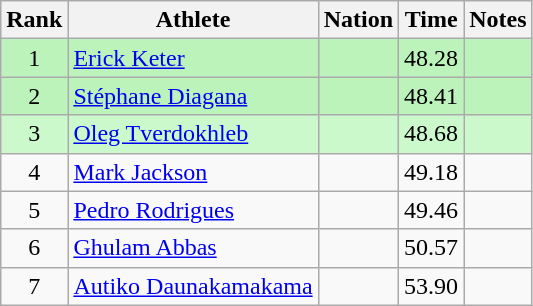<table class="wikitable sortable" style="text-align:center">
<tr>
<th>Rank</th>
<th>Athlete</th>
<th>Nation</th>
<th>Time</th>
<th>Notes</th>
</tr>
<tr style="background:#bbf3bb;">
<td>1</td>
<td align=left><a href='#'>Erick Keter</a></td>
<td align=left></td>
<td>48.28</td>
<td></td>
</tr>
<tr style="background:#bbf3bb;">
<td>2</td>
<td align=left><a href='#'>Stéphane Diagana</a></td>
<td align=left></td>
<td>48.41</td>
<td></td>
</tr>
<tr style="background:#ccf9cc;">
<td>3</td>
<td align=left><a href='#'>Oleg Tverdokhleb</a></td>
<td align=left></td>
<td>48.68</td>
<td></td>
</tr>
<tr>
<td>4</td>
<td align=left><a href='#'>Mark Jackson</a></td>
<td align=left></td>
<td>49.18</td>
<td></td>
</tr>
<tr>
<td>5</td>
<td align=left><a href='#'>Pedro Rodrigues</a></td>
<td align=left></td>
<td>49.46</td>
<td></td>
</tr>
<tr>
<td>6</td>
<td align=left><a href='#'>Ghulam Abbas</a></td>
<td align=left></td>
<td>50.57</td>
<td></td>
</tr>
<tr>
<td>7</td>
<td align=left><a href='#'>Autiko Daunakamakama</a></td>
<td align=left></td>
<td>53.90</td>
<td></td>
</tr>
</table>
